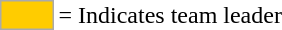<table>
<tr>
<td style="background-color:#FFCC00; border:1px solid #aaaaaa; width:2em;"></td>
<td>= Indicates team leader</td>
</tr>
</table>
